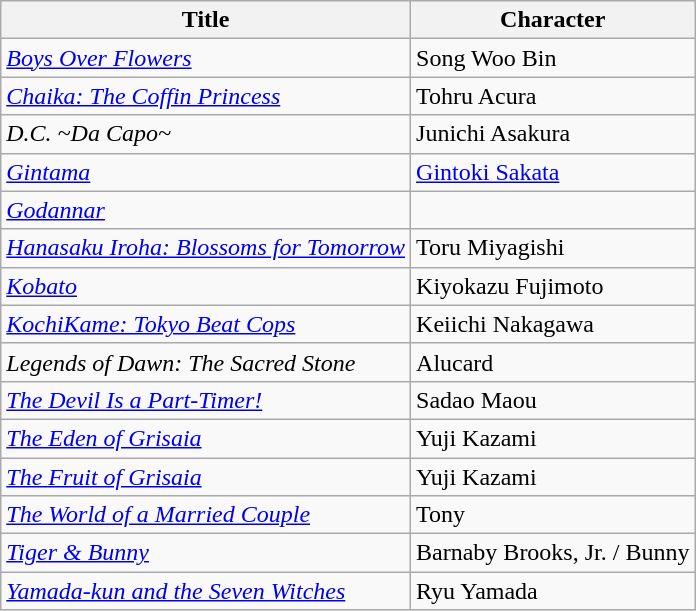<table class="wikitable">
<tr>
<th>Title</th>
<th>Character</th>
</tr>
<tr>
<td><em><a href='#'>Boys Over Flowers</a></em></td>
<td>Song Woo Bin</td>
</tr>
<tr>
<td><em><a href='#'>Chaika: The Coffin Princess</a></em></td>
<td>Tohru Acura</td>
</tr>
<tr>
<td><em>D.C. ~Da Capo~</em></td>
<td>Junichi Asakura</td>
</tr>
<tr>
<td><em><a href='#'>Gintama</a></em></td>
<td><a href='#'>Gintoki Sakata</a></td>
</tr>
<tr>
<td><em><a href='#'>Godannar</a></em></td>
<td></td>
</tr>
<tr>
<td><em><a href='#'>Hanasaku Iroha: Blossoms for Tomorrow</a></em></td>
<td>Toru Miyagishi</td>
</tr>
<tr>
<td><em><a href='#'>Kobato</a></em></td>
<td>Kiyokazu Fujimoto</td>
</tr>
<tr>
<td><em><a href='#'>KochiKame: Tokyo Beat Cops</a></em></td>
<td>Keiichi Nakagawa</td>
</tr>
<tr>
<td><em>Legends of Dawn: The Sacred Stone</em></td>
<td>Alucard</td>
</tr>
<tr>
<td><em><a href='#'>The Devil Is a Part-Timer!</a></em></td>
<td>Sadao Maou</td>
</tr>
<tr>
<td><em><a href='#'>The Eden of Grisaia</a></em></td>
<td>Yuji Kazami</td>
</tr>
<tr>
<td><em><a href='#'>The Fruit of Grisaia</a></em></td>
<td>Yuji Kazami</td>
</tr>
<tr>
<td><em><a href='#'>The World of a Married Couple</a></em></td>
<td>Tony</td>
</tr>
<tr>
<td><em><a href='#'>Tiger & Bunny</a></em></td>
<td>Barnaby Brooks, Jr. / Bunny</td>
</tr>
<tr>
<td><em><a href='#'>Yamada-kun and the Seven Witches</a></em></td>
<td>Ryu Yamada</td>
</tr>
</table>
